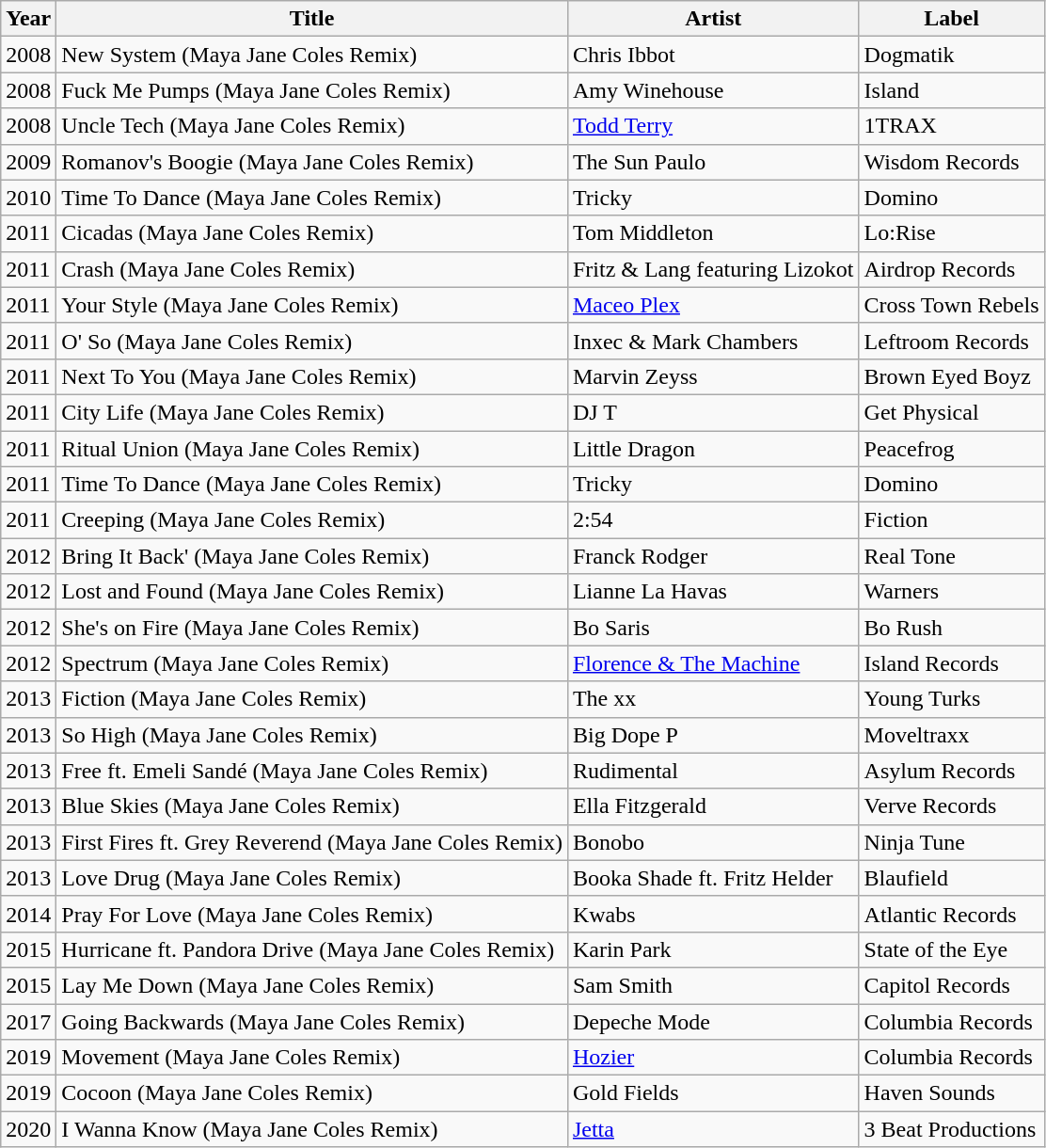<table class="wikitable plainrowheaders" style="text-align:left;">
<tr>
<th>Year</th>
<th>Title</th>
<th>Artist</th>
<th>Label</th>
</tr>
<tr>
<td>2008</td>
<td>New System (Maya Jane Coles Remix)</td>
<td>Chris Ibbot</td>
<td>Dogmatik</td>
</tr>
<tr>
<td>2008</td>
<td>Fuck Me Pumps (Maya Jane Coles Remix)</td>
<td>Amy Winehouse</td>
<td>Island</td>
</tr>
<tr>
<td>2008</td>
<td>Uncle Tech (Maya Jane Coles Remix)</td>
<td><a href='#'>Todd Terry</a></td>
<td>1TRAX</td>
</tr>
<tr>
<td>2009</td>
<td>Romanov's Boogie (Maya Jane Coles Remix)</td>
<td>The Sun Paulo</td>
<td>Wisdom Records</td>
</tr>
<tr>
<td>2010</td>
<td>Time To Dance (Maya Jane Coles Remix)</td>
<td>Tricky</td>
<td>Domino</td>
</tr>
<tr>
<td>2011</td>
<td>Cicadas (Maya Jane Coles Remix)</td>
<td>Tom Middleton</td>
<td>Lo:Rise</td>
</tr>
<tr>
<td>2011</td>
<td>Crash (Maya Jane Coles Remix)</td>
<td>Fritz & Lang featuring Lizokot</td>
<td>Airdrop Records</td>
</tr>
<tr>
<td>2011</td>
<td>Your Style (Maya Jane Coles Remix)</td>
<td><a href='#'>Maceo Plex</a></td>
<td>Cross Town Rebels</td>
</tr>
<tr>
<td>2011</td>
<td>O' So (Maya Jane Coles Remix)</td>
<td>Inxec & Mark Chambers</td>
<td>Leftroom Records</td>
</tr>
<tr>
<td>2011</td>
<td>Next To You (Maya Jane Coles Remix)</td>
<td>Marvin Zeyss</td>
<td>Brown Eyed Boyz</td>
</tr>
<tr>
<td>2011</td>
<td>City Life (Maya Jane Coles Remix)</td>
<td>DJ T</td>
<td>Get Physical</td>
</tr>
<tr>
<td>2011</td>
<td>Ritual Union (Maya Jane Coles Remix)</td>
<td>Little Dragon</td>
<td>Peacefrog</td>
</tr>
<tr>
<td>2011</td>
<td>Time To Dance (Maya Jane Coles Remix)</td>
<td>Tricky</td>
<td>Domino</td>
</tr>
<tr>
<td>2011</td>
<td>Creeping (Maya Jane Coles Remix)</td>
<td>2:54</td>
<td>Fiction</td>
</tr>
<tr>
<td>2012</td>
<td>Bring It Back' (Maya Jane Coles Remix)</td>
<td>Franck Rodger</td>
<td>Real Tone</td>
</tr>
<tr>
<td>2012</td>
<td>Lost and Found (Maya Jane Coles Remix)</td>
<td>Lianne La Havas</td>
<td>Warners</td>
</tr>
<tr>
<td>2012</td>
<td>She's on Fire (Maya Jane Coles Remix)</td>
<td>Bo Saris</td>
<td>Bo Rush</td>
</tr>
<tr>
<td>2012</td>
<td>Spectrum (Maya Jane Coles Remix)</td>
<td><a href='#'>Florence & The Machine</a></td>
<td>Island Records</td>
</tr>
<tr>
<td>2013</td>
<td>Fiction (Maya Jane Coles Remix)</td>
<td>The xx</td>
<td>Young Turks</td>
</tr>
<tr>
<td>2013</td>
<td>So High (Maya Jane Coles Remix)</td>
<td>Big Dope P</td>
<td>Moveltraxx</td>
</tr>
<tr>
<td>2013</td>
<td>Free ft. Emeli Sandé (Maya Jane Coles Remix)</td>
<td>Rudimental</td>
<td>Asylum Records</td>
</tr>
<tr>
<td>2013</td>
<td>Blue Skies (Maya Jane Coles Remix)</td>
<td>Ella Fitzgerald</td>
<td>Verve Records</td>
</tr>
<tr>
<td>2013</td>
<td>First Fires ft. Grey Reverend (Maya Jane Coles Remix)</td>
<td>Bonobo</td>
<td>Ninja Tune</td>
</tr>
<tr>
<td>2013</td>
<td>Love Drug (Maya Jane Coles Remix)</td>
<td>Booka Shade ft. Fritz Helder</td>
<td>Blaufield</td>
</tr>
<tr>
<td>2014</td>
<td>Pray For Love (Maya Jane Coles Remix)</td>
<td>Kwabs</td>
<td>Atlantic Records</td>
</tr>
<tr>
<td>2015</td>
<td>Hurricane ft. Pandora Drive (Maya Jane Coles Remix)</td>
<td>Karin Park</td>
<td>State of the Eye</td>
</tr>
<tr>
<td>2015</td>
<td>Lay Me Down (Maya Jane Coles Remix)</td>
<td>Sam Smith</td>
<td>Capitol Records</td>
</tr>
<tr>
<td>2017</td>
<td>Going Backwards (Maya Jane Coles Remix)</td>
<td>Depeche Mode</td>
<td>Columbia Records</td>
</tr>
<tr>
<td>2019</td>
<td>Movement (Maya Jane Coles Remix)</td>
<td><a href='#'>Hozier</a></td>
<td>Columbia Records</td>
</tr>
<tr>
<td>2019</td>
<td>Cocoon (Maya Jane Coles Remix)</td>
<td>Gold Fields</td>
<td>Haven Sounds</td>
</tr>
<tr>
<td>2020</td>
<td>I Wanna Know (Maya Jane Coles Remix)</td>
<td><a href='#'>Jetta</a></td>
<td>3 Beat Productions</td>
</tr>
</table>
